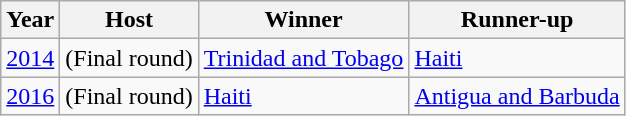<table class="wikitable">
<tr>
<th>Year</th>
<th>Host</th>
<th>Winner</th>
<th>Runner-up</th>
</tr>
<tr>
<td><a href='#'>2014</a></td>
<td> (Final round)</td>
<td><a href='#'>Trinidad and Tobago</a></td>
<td><a href='#'>Haiti</a></td>
</tr>
<tr>
<td><a href='#'>2016</a></td>
<td> (Final round)</td>
<td><a href='#'>Haiti</a></td>
<td><a href='#'>Antigua and Barbuda</a></td>
</tr>
</table>
